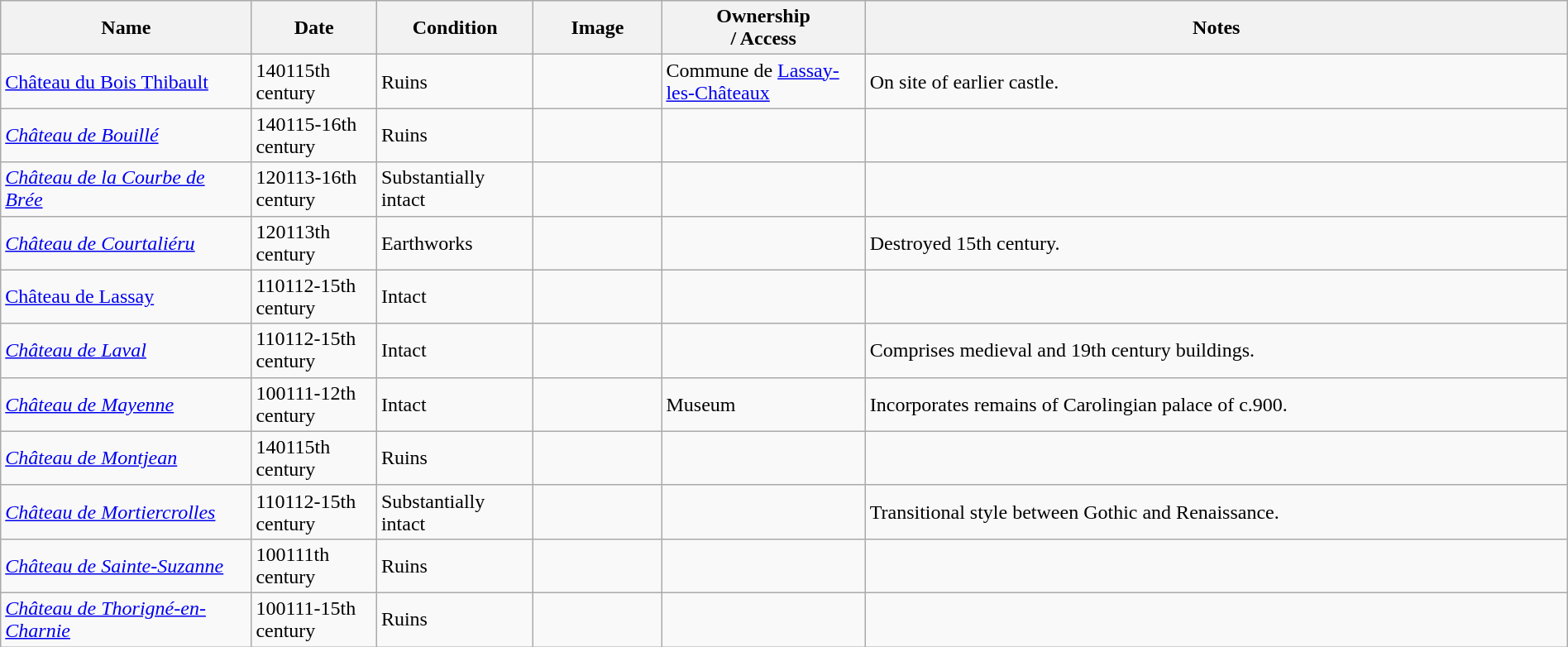<table class="wikitable sortable" width="100%">
<tr>
<th width="16%">Name<br></th>
<th width="8%">Date<br></th>
<th width="10%">Condition<br></th>
<th class="unsortable" width="96px">Image</th>
<th width="13%">Ownership<br>/ Access</th>
<th class="unsortable">Notes</th>
</tr>
<tr>
<td><a href='#'>Château du Bois Thibault</a></td>
<td><span>1401</span>15th century</td>
<td>Ruins</td>
<td></td>
<td>Commune de <a href='#'>Lassay-les-Châteaux</a></td>
<td>On site of earlier castle.</td>
</tr>
<tr>
<td><em><a href='#'>Château de Bouillé</a></em></td>
<td><span>1401</span>15-16th century</td>
<td>Ruins</td>
<td></td>
<td></td>
<td></td>
</tr>
<tr>
<td><em><a href='#'>Château de la Courbe de Brée</a></em></td>
<td><span>1201</span>13-16th century</td>
<td>Substantially intact</td>
<td></td>
<td></td>
<td></td>
</tr>
<tr>
<td><em><a href='#'>Château de Courtaliéru</a></em></td>
<td><span>1201</span>13th century</td>
<td>Earthworks</td>
<td></td>
<td></td>
<td>Destroyed 15th century.</td>
</tr>
<tr>
<td><a href='#'>Château de Lassay</a></td>
<td><span>1101</span>12-15th century</td>
<td>Intact</td>
<td></td>
<td></td>
<td></td>
</tr>
<tr>
<td><em><a href='#'>Château de Laval</a></em></td>
<td><span>1101</span>12-15th century</td>
<td>Intact</td>
<td></td>
<td></td>
<td>Comprises medieval and 19th century buildings.</td>
</tr>
<tr>
<td><em><a href='#'>Château de Mayenne</a></em></td>
<td><span>1001</span>11-12th century</td>
<td>Intact</td>
<td></td>
<td>Museum</td>
<td>Incorporates remains of Carolingian palace of c.900.</td>
</tr>
<tr>
<td><em><a href='#'>Château de Montjean</a></em></td>
<td><span>1401</span>15th century</td>
<td>Ruins</td>
<td></td>
<td></td>
<td></td>
</tr>
<tr>
<td><em><a href='#'>Château de Mortiercrolles</a></em></td>
<td><span>1101</span>12-15th century</td>
<td>Substantially intact</td>
<td></td>
<td></td>
<td>Transitional style between Gothic and Renaissance.</td>
</tr>
<tr>
<td><em><a href='#'>Château de Sainte-Suzanne</a></em></td>
<td><span>1001</span>11th century</td>
<td>Ruins</td>
<td></td>
<td></td>
<td></td>
</tr>
<tr>
<td><em><a href='#'>Château de Thorigné-en-Charnie</a></em></td>
<td><span>1001</span>11-15th century</td>
<td>Ruins</td>
<td></td>
<td></td>
<td></td>
</tr>
</table>
